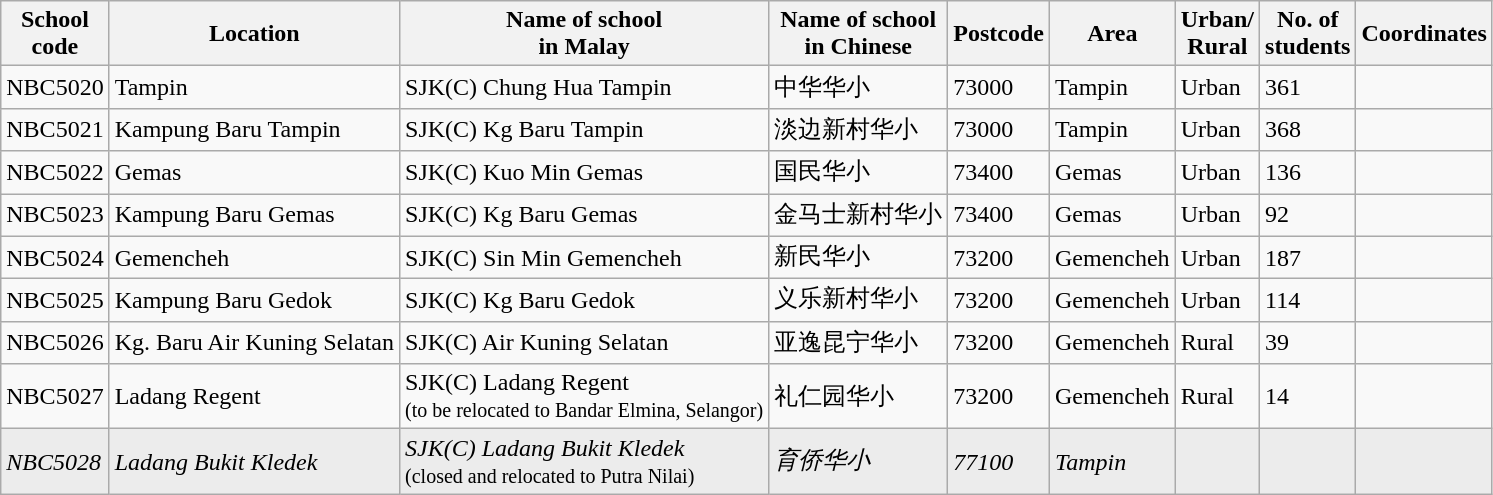<table class="wikitable sortable">
<tr>
<th>School<br>code</th>
<th>Location</th>
<th>Name of school<br>in Malay</th>
<th>Name of school<br>in Chinese</th>
<th>Postcode</th>
<th>Area</th>
<th>Urban/<br>Rural</th>
<th>No. of<br>students</th>
<th>Coordinates</th>
</tr>
<tr>
<td>NBC5020</td>
<td>Tampin</td>
<td>SJK(C) Chung Hua Tampin</td>
<td>中华华小</td>
<td>73000</td>
<td>Tampin</td>
<td>Urban</td>
<td>361</td>
<td></td>
</tr>
<tr>
<td>NBC5021</td>
<td>Kampung Baru Tampin</td>
<td>SJK(C) Kg Baru Tampin</td>
<td>淡边新村华小</td>
<td>73000</td>
<td>Tampin</td>
<td>Urban</td>
<td>368</td>
<td></td>
</tr>
<tr>
<td>NBC5022</td>
<td>Gemas</td>
<td>SJK(C) Kuo Min Gemas</td>
<td>国民华小</td>
<td>73400</td>
<td>Gemas</td>
<td>Urban</td>
<td>136</td>
<td></td>
</tr>
<tr>
<td>NBC5023</td>
<td>Kampung Baru Gemas</td>
<td>SJK(C) Kg Baru Gemas</td>
<td>金马士新村华小</td>
<td>73400</td>
<td>Gemas</td>
<td>Urban</td>
<td>92</td>
<td></td>
</tr>
<tr>
<td>NBC5024</td>
<td>Gemencheh</td>
<td>SJK(C) Sin Min Gemencheh</td>
<td>新民华小</td>
<td>73200</td>
<td>Gemencheh</td>
<td>Urban</td>
<td>187</td>
<td></td>
</tr>
<tr>
<td>NBC5025</td>
<td>Kampung Baru Gedok</td>
<td>SJK(C) Kg Baru Gedok</td>
<td>义乐新村华小</td>
<td>73200</td>
<td>Gemencheh</td>
<td>Urban</td>
<td>114</td>
<td></td>
</tr>
<tr>
<td>NBC5026</td>
<td>Kg. Baru Air Kuning Selatan</td>
<td>SJK(C) Air Kuning Selatan</td>
<td>亚逸昆宁华小</td>
<td>73200</td>
<td>Gemencheh</td>
<td>Rural</td>
<td>39</td>
<td></td>
</tr>
<tr>
<td>NBC5027</td>
<td>Ladang Regent</td>
<td>SJK(C) Ladang Regent<br><small>(to be relocated to Bandar Elmina, Selangor)</small></td>
<td>礼仁园华小</td>
<td>73200</td>
<td>Gemencheh</td>
<td>Rural</td>
<td>14</td>
<td></td>
</tr>
<tr bgcolor="#ECECEC">
<td><em>NBC5028</em></td>
<td><em>Ladang Bukit Kledek</em></td>
<td><em>SJK(C) Ladang Bukit Kledek</em><br><small>(closed and relocated to Putra Nilai)</small></td>
<td><em>育侨华小</em></td>
<td><em>77100</em></td>
<td><em>Tampin</em></td>
<td></td>
<td></td>
<td></td>
</tr>
</table>
